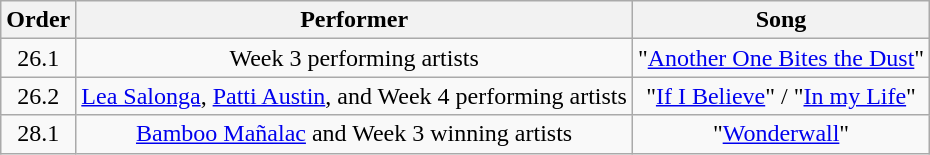<table class="wikitable" style="text-align:center;">
<tr>
<th>Order</th>
<th>Performer</th>
<th>Song</th>
</tr>
<tr>
<td>26.1</td>
<td>Week 3 performing artists<br></td>
<td>"<a href='#'>Another One Bites the Dust</a>"</td>
</tr>
<tr>
<td>26.2</td>
<td><a href='#'>Lea Salonga</a>, <a href='#'>Patti Austin</a>, and Week 4 performing artists<br></td>
<td>"<a href='#'>If I Believe</a>" / "<a href='#'>In my Life</a>"</td>
</tr>
<tr>
<td>28.1</td>
<td><a href='#'>Bamboo Mañalac</a> and Week 3 winning artists<br></td>
<td>"<a href='#'>Wonderwall</a>"</td>
</tr>
</table>
